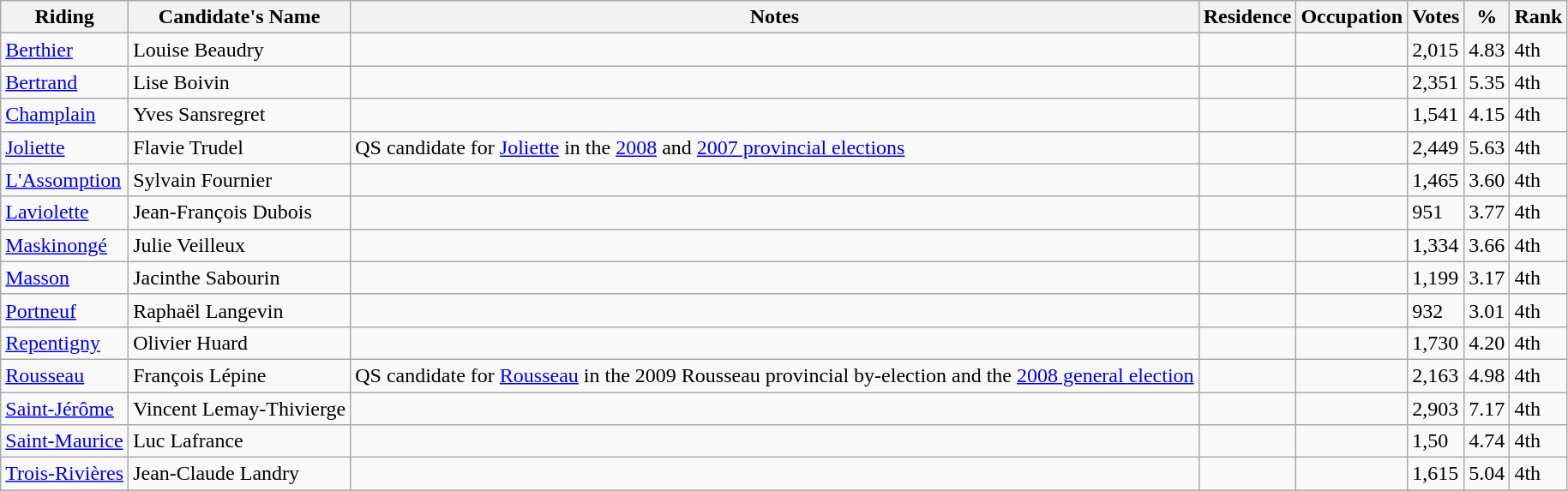<table class="wikitable sortable">
<tr>
<th>Riding<br></th>
<th>Candidate's Name</th>
<th>Notes</th>
<th>Residence</th>
<th>Occupation</th>
<th>Votes</th>
<th>%</th>
<th>Rank</th>
</tr>
<tr>
<td><a href='#'>Berthier</a></td>
<td>Louise Beaudry</td>
<td></td>
<td></td>
<td></td>
<td>2,015</td>
<td>4.83</td>
<td>4th</td>
</tr>
<tr>
<td><a href='#'>Bertrand</a></td>
<td>Lise Boivin</td>
<td></td>
<td></td>
<td></td>
<td>2,351</td>
<td>5.35</td>
<td>4th</td>
</tr>
<tr>
<td><a href='#'>Champlain</a></td>
<td>Yves Sansregret</td>
<td></td>
<td></td>
<td></td>
<td>1,541</td>
<td>4.15</td>
<td>4th</td>
</tr>
<tr>
<td><a href='#'>Joliette</a></td>
<td>Flavie Trudel</td>
<td>QS candidate for <a href='#'>Joliette</a> in the <a href='#'>2008</a> and <a href='#'>2007 provincial elections</a></td>
<td></td>
<td></td>
<td>2,449</td>
<td>5.63</td>
<td>4th</td>
</tr>
<tr>
<td><a href='#'>L'Assomption</a></td>
<td>Sylvain Fournier</td>
<td></td>
<td></td>
<td></td>
<td>1,465</td>
<td>3.60</td>
<td>4th</td>
</tr>
<tr>
<td><a href='#'>Laviolette</a></td>
<td>Jean-François Dubois</td>
<td></td>
<td></td>
<td></td>
<td>951</td>
<td>3.77</td>
<td>4th</td>
</tr>
<tr>
<td><a href='#'>Maskinongé</a></td>
<td>Julie Veilleux</td>
<td></td>
<td></td>
<td></td>
<td>1,334</td>
<td>3.66</td>
<td>4th</td>
</tr>
<tr>
<td><a href='#'>Masson</a></td>
<td>Jacinthe Sabourin</td>
<td></td>
<td></td>
<td></td>
<td>1,199</td>
<td>3.17</td>
<td>4th</td>
</tr>
<tr>
<td><a href='#'>Portneuf</a></td>
<td>Raphaël Langevin</td>
<td></td>
<td></td>
<td></td>
<td>932</td>
<td>3.01</td>
<td>4th</td>
</tr>
<tr>
<td><a href='#'>Repentigny</a></td>
<td>Olivier Huard</td>
<td></td>
<td></td>
<td></td>
<td>1,730</td>
<td>4.20</td>
<td>4th</td>
</tr>
<tr>
<td><a href='#'>Rousseau</a></td>
<td>François Lépine</td>
<td>QS candidate for <a href='#'>Rousseau</a> in the 2009 Rousseau provincial by-election and the <a href='#'>2008 general election</a></td>
<td></td>
<td></td>
<td>2,163</td>
<td>4.98</td>
<td>4th</td>
</tr>
<tr>
<td><a href='#'>Saint-Jérôme</a></td>
<td>Vincent Lemay-Thivierge</td>
<td></td>
<td></td>
<td></td>
<td>2,903</td>
<td>7.17</td>
<td>4th</td>
</tr>
<tr>
<td><a href='#'>Saint-Maurice</a></td>
<td>Luc Lafrance</td>
<td></td>
<td></td>
<td></td>
<td>1,50</td>
<td>4.74</td>
<td>4th</td>
</tr>
<tr>
<td><a href='#'>Trois-Rivières</a></td>
<td>Jean-Claude Landry</td>
<td></td>
<td></td>
<td></td>
<td>1,615</td>
<td>5.04</td>
<td>4th</td>
</tr>
</table>
